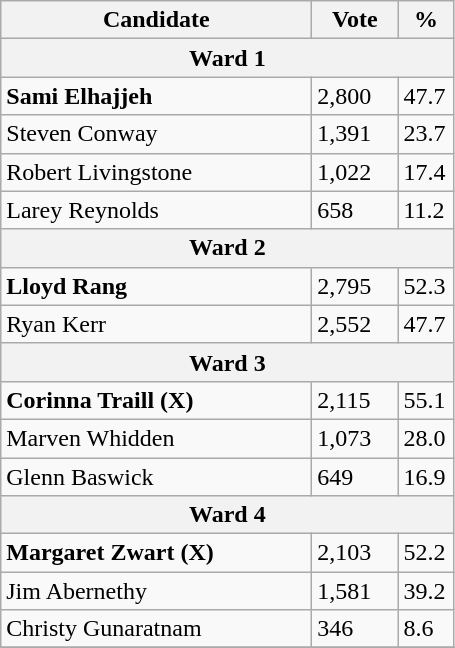<table class="wikitable">
<tr>
<th bgcolor="#DDDDFF" width="200px">Candidate</th>
<th bgcolor="#DDDDFF" width="50px">Vote</th>
<th bgcolor="#DDDDFF" width="30px">%</th>
</tr>
<tr>
<th colspan="3">Ward 1</th>
</tr>
<tr>
<td><strong>Sami Elhajjeh</strong></td>
<td>2,800</td>
<td>47.7</td>
</tr>
<tr>
<td>Steven Conway</td>
<td>1,391</td>
<td>23.7</td>
</tr>
<tr>
<td>Robert Livingstone</td>
<td>1,022</td>
<td>17.4</td>
</tr>
<tr>
<td>Larey Reynolds</td>
<td>658</td>
<td>11.2</td>
</tr>
<tr>
<th colspan="3">Ward 2</th>
</tr>
<tr>
<td><strong>Lloyd Rang</strong></td>
<td>2,795</td>
<td>52.3</td>
</tr>
<tr>
<td>Ryan Kerr</td>
<td>2,552</td>
<td>47.7</td>
</tr>
<tr>
<th colspan="3">Ward 3</th>
</tr>
<tr>
<td><strong>Corinna Traill (X)</strong></td>
<td>2,115</td>
<td>55.1</td>
</tr>
<tr>
<td>Marven Whidden</td>
<td>1,073</td>
<td>28.0</td>
</tr>
<tr>
<td>Glenn Baswick</td>
<td>649</td>
<td>16.9</td>
</tr>
<tr>
<th colspan="3">Ward 4</th>
</tr>
<tr>
<td><strong>Margaret Zwart (X)</strong></td>
<td>2,103</td>
<td>52.2</td>
</tr>
<tr>
<td>Jim Abernethy</td>
<td>1,581</td>
<td>39.2</td>
</tr>
<tr>
<td>Christy Gunaratnam</td>
<td>346</td>
<td>8.6</td>
</tr>
<tr>
</tr>
</table>
